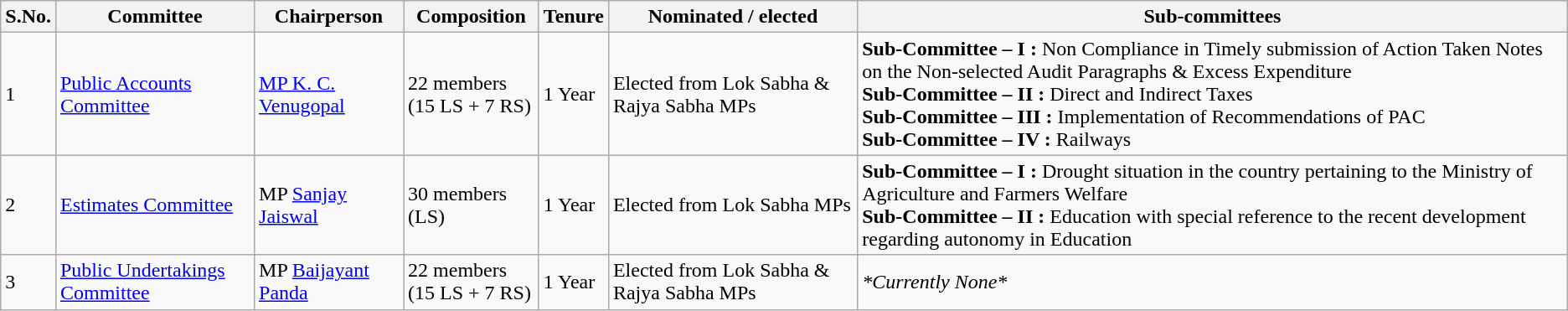<table class="wikitable sortable">
<tr>
<th>S.No.</th>
<th>Committee</th>
<th>Chairperson</th>
<th>Composition</th>
<th>Tenure</th>
<th>Nominated / elected</th>
<th>Sub-committees</th>
</tr>
<tr>
<td>1</td>
<td><a href='#'>Public Accounts Committee</a></td>
<td><a href='#'>MP K. C. Venugopal</a></td>
<td>22 members<br>(15 LS + 7 RS)</td>
<td>1 Year</td>
<td>Elected from Lok Sabha & Rajya Sabha MPs</td>
<td><strong>Sub-Committee – I :</strong> Non Compliance in Timely submission of Action Taken Notes on the Non-selected Audit Paragraphs & Excess Expenditure<br><strong>Sub-Committee – II :</strong> Direct and Indirect Taxes<br>
<strong>Sub-Committee – III :</strong> Implementation of Recommendations of PAC<br>
<strong>Sub-Committee – IV :</strong> Railways</td>
</tr>
<tr>
<td>2</td>
<td><a href='#'>Estimates Committee</a></td>
<td>MP <a href='#'>Sanjay Jaiswal</a></td>
<td>30 members (LS)</td>
<td>1 Year</td>
<td>Elected from Lok Sabha MPs</td>
<td><strong>Sub-Committee – I :</strong> Drought situation in the country pertaining to the Ministry of Agriculture and Farmers Welfare<br><strong>Sub-Committee – II :</strong> Education with special reference to the recent development regarding autonomy in Education</td>
</tr>
<tr>
<td>3</td>
<td><a href='#'>Public Undertakings Committee</a></td>
<td>MP <a href='#'>Baijayant Panda</a></td>
<td>22 members<br>(15 LS + 7 RS)</td>
<td>1 Year</td>
<td>Elected from Lok Sabha & Rajya Sabha MPs</td>
<td><em>*Currently None*</em></td>
</tr>
</table>
